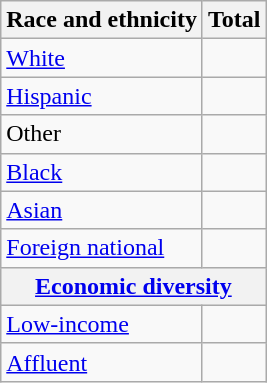<table class="wikitable floatright sortable collapsible"; text-align:right; font-size:80%;">
<tr>
<th>Race and ethnicity</th>
<th colspan="2" data-sort-type=number>Total</th>
</tr>
<tr>
<td><a href='#'>White</a></td>
<td align=right></td>
</tr>
<tr>
<td><a href='#'>Hispanic</a></td>
<td align=right></td>
</tr>
<tr>
<td>Other</td>
<td align=right></td>
</tr>
<tr>
<td><a href='#'>Black</a></td>
<td align=right></td>
</tr>
<tr>
<td><a href='#'>Asian</a></td>
<td align=right></td>
</tr>
<tr>
<td><a href='#'>Foreign national</a></td>
<td align=right></td>
</tr>
<tr>
<th colspan="4" data-sort-type=number><a href='#'>Economic diversity</a></th>
</tr>
<tr>
<td><a href='#'>Low-income</a></td>
<td align=right></td>
</tr>
<tr>
<td><a href='#'>Affluent</a></td>
<td align=right></td>
</tr>
</table>
